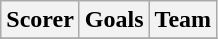<table class="wikitable">
<tr>
<th>Scorer</th>
<th>Goals</th>
<th>Team</th>
</tr>
<tr>
</tr>
</table>
